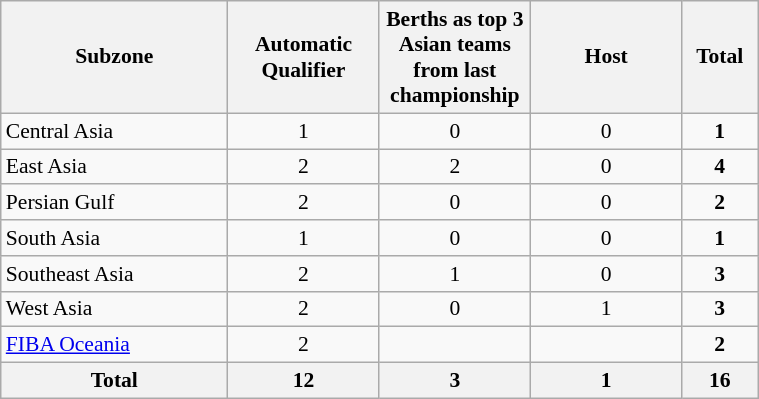<table class=wikitable style="text-align:center; font-size:90%" width=40%>
<tr>
<th style="width:30%">Subzone</th>
<th style="width:20%">Automatic Qualifier</th>
<th style="width:20%">Berths as top 3 Asian teams from last championship</th>
<th style="width:20%">Host</th>
<th style="width:10%">Total</th>
</tr>
<tr>
<td align=left>Central Asia</td>
<td>1</td>
<td>0</td>
<td>0</td>
<td><strong>1</strong></td>
</tr>
<tr>
<td align=left>East Asia</td>
<td>2</td>
<td>2</td>
<td>0</td>
<td><strong>4</strong></td>
</tr>
<tr>
<td align=left>Persian Gulf</td>
<td>2</td>
<td>0</td>
<td>0</td>
<td><strong>2</strong></td>
</tr>
<tr>
<td align=left>South Asia</td>
<td>1</td>
<td>0</td>
<td>0</td>
<td><strong>1</strong></td>
</tr>
<tr>
<td align=left>Southeast Asia</td>
<td>2</td>
<td>1</td>
<td>0</td>
<td><strong>3</strong></td>
</tr>
<tr>
<td align=left>West Asia</td>
<td>2</td>
<td>0</td>
<td>1</td>
<td><strong>3</strong></td>
</tr>
<tr>
<td align=left><a href='#'>FIBA Oceania</a></td>
<td>2</td>
<td></td>
<td></td>
<td><strong>2</strong></td>
</tr>
<tr>
<th>Total</th>
<th>12</th>
<th>3</th>
<th>1</th>
<th>16</th>
</tr>
</table>
